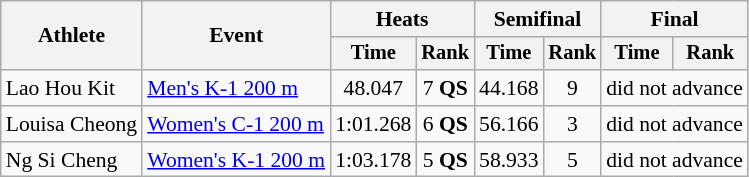<table class=wikitable style=font-size:90%;text-align:center>
<tr>
<th rowspan=2>Athlete</th>
<th rowspan=2>Event</th>
<th colspan=2>Heats</th>
<th colspan=2>Semifinal</th>
<th colspan=2>Final</th>
</tr>
<tr style="font-size:95%">
<th>Time</th>
<th>Rank</th>
<th>Time</th>
<th>Rank</th>
<th>Time</th>
<th>Rank</th>
</tr>
<tr>
<td align=left>Lao Hou Kit</td>
<td align=left><a href='#'>Men's K-1 200 m</a></td>
<td>48.047</td>
<td>7 <strong>QS</strong></td>
<td>44.168</td>
<td>9</td>
<td colspan=2>did not advance</td>
</tr>
<tr>
<td align=left>Louisa Cheong</td>
<td align=left><a href='#'>Women's C-1 200 m</a></td>
<td>1:01.268</td>
<td>6 <strong>QS</strong></td>
<td>56.166</td>
<td>3</td>
<td colspan=2>did not advance</td>
</tr>
<tr>
<td align=left>Ng Si Cheng</td>
<td align=left><a href='#'>Women's K-1 200 m</a></td>
<td>1:03.178</td>
<td>5 <strong>QS</strong></td>
<td>58.933</td>
<td>5</td>
<td colspan=2>did not advance</td>
</tr>
</table>
